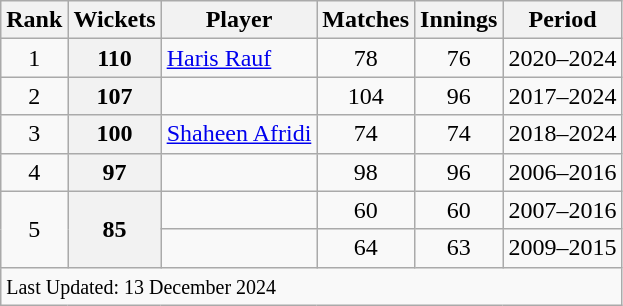<table class="wikitable plainrowheaders sortable">
<tr>
<th scope=col>Rank</th>
<th scope=col>Wickets</th>
<th scope=col>Player</th>
<th scope=col>Matches</th>
<th scope=col>Innings</th>
<th scope=col>Period</th>
</tr>
<tr>
<td align=center>1</td>
<th scope=row style=text-align:center;>110</th>
<td><a href='#'>Haris Rauf</a></td>
<td align=center>78</td>
<td align="center">76</td>
<td>2020–2024</td>
</tr>
<tr>
<td align=center>2</td>
<th scope=row style=text-align:center;>107</th>
<td></td>
<td align=center>104</td>
<td align=center>96</td>
<td>2017–2024</td>
</tr>
<tr>
<td align=center>3</td>
<th scope=row style=text-align:center;>100</th>
<td><a href='#'>Shaheen Afridi</a></td>
<td align=center>74</td>
<td align="center">74</td>
<td>2018–2024</td>
</tr>
<tr>
<td align=center>4</td>
<th scope=row style=text-align:center;>97</th>
<td></td>
<td align=center>98</td>
<td align=center>96</td>
<td>2006–2016</td>
</tr>
<tr>
<td align=center rowspan=2>5</td>
<th scope=row style=text-align:center; rowspan=2>85</th>
<td></td>
<td align=center>60</td>
<td align=center>60</td>
<td>2007–2016</td>
</tr>
<tr>
<td></td>
<td align=center>64</td>
<td align=center>63</td>
<td>2009–2015</td>
</tr>
<tr class=sortbottom>
<td colspan=8><small>Last Updated: 13 December 2024</small></td>
</tr>
</table>
